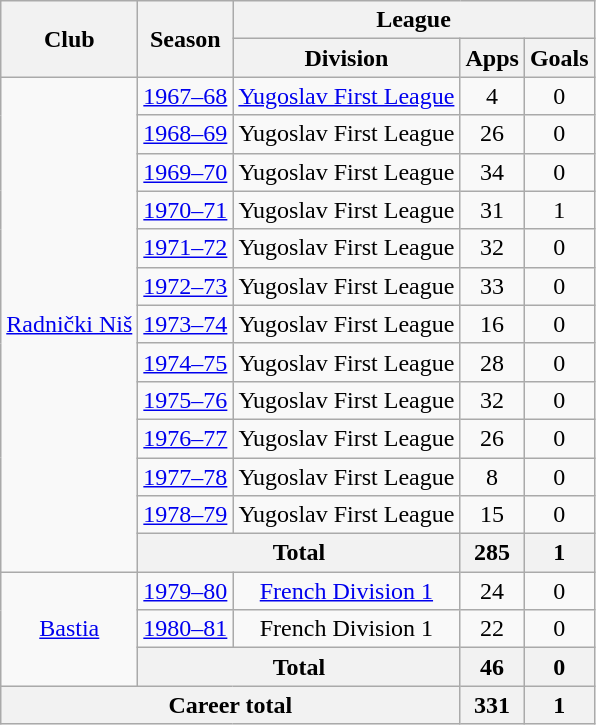<table class="wikitable" style="text-align:center">
<tr>
<th rowspan="2">Club</th>
<th rowspan="2">Season</th>
<th colspan="3">League</th>
</tr>
<tr>
<th>Division</th>
<th>Apps</th>
<th>Goals</th>
</tr>
<tr>
<td rowspan="13"><a href='#'>Radnički Niš</a></td>
<td><a href='#'>1967–68</a></td>
<td><a href='#'>Yugoslav First League</a></td>
<td>4</td>
<td>0</td>
</tr>
<tr>
<td><a href='#'>1968–69</a></td>
<td>Yugoslav First League</td>
<td>26</td>
<td>0</td>
</tr>
<tr>
<td><a href='#'>1969–70</a></td>
<td>Yugoslav First League</td>
<td>34</td>
<td>0</td>
</tr>
<tr>
<td><a href='#'>1970–71</a></td>
<td>Yugoslav First League</td>
<td>31</td>
<td>1</td>
</tr>
<tr>
<td><a href='#'>1971–72</a></td>
<td>Yugoslav First League</td>
<td>32</td>
<td>0</td>
</tr>
<tr>
<td><a href='#'>1972–73</a></td>
<td>Yugoslav First League</td>
<td>33</td>
<td>0</td>
</tr>
<tr>
<td><a href='#'>1973–74</a></td>
<td>Yugoslav First League</td>
<td>16</td>
<td>0</td>
</tr>
<tr>
<td><a href='#'>1974–75</a></td>
<td>Yugoslav First League</td>
<td>28</td>
<td>0</td>
</tr>
<tr>
<td><a href='#'>1975–76</a></td>
<td>Yugoslav First League</td>
<td>32</td>
<td>0</td>
</tr>
<tr>
<td><a href='#'>1976–77</a></td>
<td>Yugoslav First League</td>
<td>26</td>
<td>0</td>
</tr>
<tr>
<td><a href='#'>1977–78</a></td>
<td>Yugoslav First League</td>
<td>8</td>
<td>0</td>
</tr>
<tr>
<td><a href='#'>1978–79</a></td>
<td>Yugoslav First League</td>
<td>15</td>
<td>0</td>
</tr>
<tr>
<th colspan="2">Total</th>
<th>285</th>
<th>1</th>
</tr>
<tr>
<td rowspan="3"><a href='#'>Bastia</a></td>
<td><a href='#'>1979–80</a></td>
<td><a href='#'>French Division 1</a></td>
<td>24</td>
<td>0</td>
</tr>
<tr>
<td><a href='#'>1980–81</a></td>
<td>French Division 1</td>
<td>22</td>
<td>0</td>
</tr>
<tr>
<th colspan="2">Total</th>
<th>46</th>
<th>0</th>
</tr>
<tr>
<th colspan="3">Career total</th>
<th>331</th>
<th>1</th>
</tr>
</table>
